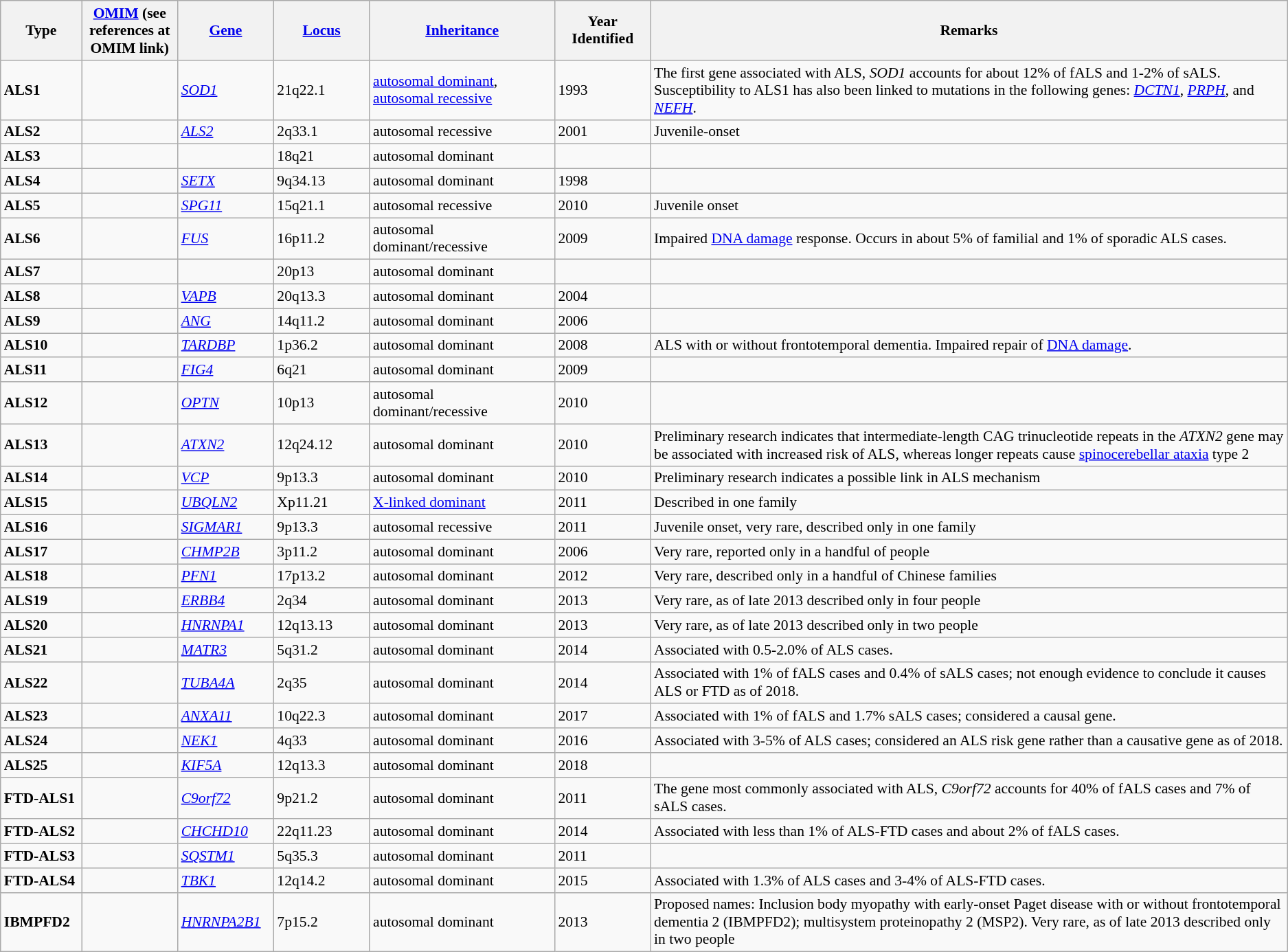<table class="wikitable" style="font-size: 90%;">
<tr>
<th style="width: 5em;">Type</th>
<th style="width: 6em;"><a href='#'>OMIM</a> (see references at OMIM link)</th>
<th style="width: 6em;"><a href='#'>Gene</a></th>
<th style="width: 6em;"><a href='#'>Locus</a></th>
<th style="width: 12em;"><a href='#'>Inheritance</a></th>
<th style="width: 6em;">Year Identified</th>
<th>Remarks</th>
</tr>
<tr>
<td><strong>ALS1</strong></td>
<td></td>
<td><em><a href='#'>SOD1</a></em></td>
<td>21q22.1</td>
<td><a href='#'>autosomal dominant</a>, <a href='#'>autosomal recessive</a></td>
<td>1993</td>
<td>The first gene associated with ALS, <em>SOD1</em> accounts for about 12% of fALS and 1-2% of sALS. Susceptibility to ALS1 has also been linked to mutations in the following genes: <em><a href='#'>DCTN1</a></em>, <em><a href='#'>PRPH</a></em>, and <em><a href='#'>NEFH</a></em>.</td>
</tr>
<tr>
<td><strong>ALS2</strong></td>
<td></td>
<td><em><a href='#'>ALS2</a></em></td>
<td>2q33.1</td>
<td>autosomal recessive</td>
<td>2001</td>
<td>Juvenile-onset</td>
</tr>
<tr>
<td><strong>ALS3</strong></td>
<td></td>
<td></td>
<td>18q21</td>
<td>autosomal dominant</td>
<td></td>
<td></td>
</tr>
<tr>
<td><strong>ALS4</strong></td>
<td></td>
<td><em><a href='#'>SETX</a></em></td>
<td>9q34.13</td>
<td>autosomal dominant</td>
<td>1998</td>
<td></td>
</tr>
<tr>
<td><strong>ALS5</strong></td>
<td></td>
<td><em><a href='#'>SPG11</a></em></td>
<td>15q21.1</td>
<td>autosomal recessive</td>
<td>2010</td>
<td>Juvenile onset</td>
</tr>
<tr>
<td><strong>ALS6</strong></td>
<td></td>
<td><em><a href='#'>FUS</a></em></td>
<td>16p11.2</td>
<td>autosomal dominant/recessive</td>
<td>2009</td>
<td>Impaired <a href='#'>DNA damage</a> response. Occurs in about 5% of familial and 1% of sporadic ALS cases.</td>
</tr>
<tr>
<td><strong>ALS7</strong></td>
<td></td>
<td></td>
<td>20p13</td>
<td>autosomal dominant</td>
<td></td>
<td></td>
</tr>
<tr>
<td><strong>ALS8</strong></td>
<td></td>
<td><em><a href='#'>VAPB</a></em></td>
<td>20q13.3</td>
<td>autosomal dominant</td>
<td>2004</td>
<td></td>
</tr>
<tr>
<td><strong>ALS9</strong></td>
<td></td>
<td><em><a href='#'>ANG</a></em></td>
<td>14q11.2</td>
<td>autosomal dominant</td>
<td>2006</td>
<td></td>
</tr>
<tr>
<td><strong>ALS10</strong></td>
<td></td>
<td><em><a href='#'>TARDBP</a></em></td>
<td>1p36.2</td>
<td>autosomal dominant</td>
<td>2008</td>
<td>ALS with or without frontotemporal dementia. Impaired repair of <a href='#'>DNA damage</a>.</td>
</tr>
<tr>
<td><strong>ALS11</strong></td>
<td></td>
<td><em><a href='#'>FIG4</a></em></td>
<td>6q21</td>
<td>autosomal dominant</td>
<td>2009</td>
<td></td>
</tr>
<tr>
<td><strong>ALS12</strong></td>
<td></td>
<td><em><a href='#'>OPTN</a></em></td>
<td>10p13</td>
<td>autosomal dominant/recessive</td>
<td>2010</td>
<td></td>
</tr>
<tr>
<td><strong>ALS13</strong></td>
<td></td>
<td><em><a href='#'>ATXN2</a></em></td>
<td>12q24.12</td>
<td>autosomal dominant</td>
<td>2010</td>
<td>Preliminary research indicates that intermediate-length CAG trinucleotide repeats in the <em>ATXN2</em> gene may be associated with increased risk of ALS, whereas longer repeats cause <a href='#'>spinocerebellar ataxia</a> type 2</td>
</tr>
<tr>
<td><strong>ALS14</strong></td>
<td></td>
<td><em><a href='#'>VCP</a></em></td>
<td>9p13.3</td>
<td>autosomal dominant</td>
<td>2010</td>
<td>Preliminary research indicates a possible link in ALS mechanism</td>
</tr>
<tr>
<td><strong>ALS15</strong></td>
<td></td>
<td><em><a href='#'>UBQLN2</a></em></td>
<td>Xp11.21</td>
<td><a href='#'>X-linked dominant</a></td>
<td>2011</td>
<td>Described in one family</td>
</tr>
<tr>
<td><strong>ALS16</strong></td>
<td></td>
<td><em><a href='#'>SIGMAR1</a></em></td>
<td>9p13.3</td>
<td>autosomal recessive</td>
<td>2011</td>
<td>Juvenile onset, very rare, described only in one family</td>
</tr>
<tr>
<td><strong>ALS17</strong></td>
<td></td>
<td><em><a href='#'>CHMP2B</a></em></td>
<td>3p11.2</td>
<td>autosomal dominant</td>
<td>2006</td>
<td>Very rare, reported only in a handful of people</td>
</tr>
<tr>
<td><strong>ALS18</strong></td>
<td></td>
<td><em><a href='#'>PFN1</a></em></td>
<td>17p13.2</td>
<td>autosomal dominant</td>
<td>2012</td>
<td>Very rare, described only in a handful of Chinese families</td>
</tr>
<tr>
<td><strong>ALS19</strong></td>
<td></td>
<td><em><a href='#'>ERBB4</a></em></td>
<td>2q34</td>
<td>autosomal dominant</td>
<td>2013</td>
<td>Very rare, as of late 2013 described only in four people</td>
</tr>
<tr>
<td><strong>ALS20</strong></td>
<td></td>
<td><em><a href='#'>HNRNPA1</a></em></td>
<td>12q13.13</td>
<td>autosomal dominant</td>
<td>2013</td>
<td>Very rare, as of late 2013 described only in two people</td>
</tr>
<tr>
<td><strong>ALS21</strong></td>
<td></td>
<td><em><a href='#'>MATR3</a></em></td>
<td>5q31.2</td>
<td>autosomal dominant</td>
<td>2014</td>
<td>Associated with 0.5-2.0% of ALS cases.</td>
</tr>
<tr>
<td><strong>ALS22</strong></td>
<td></td>
<td><em><a href='#'>TUBA4A</a></em></td>
<td>2q35</td>
<td>autosomal dominant</td>
<td>2014</td>
<td>Associated with 1% of fALS cases and 0.4% of sALS cases; not enough evidence to conclude it causes ALS or FTD as of 2018.</td>
</tr>
<tr>
<td><strong>ALS23</strong></td>
<td></td>
<td><em><a href='#'>ANXA11</a></em></td>
<td>10q22.3</td>
<td>autosomal dominant</td>
<td>2017</td>
<td>Associated with 1% of fALS and 1.7% sALS cases; considered a causal gene.</td>
</tr>
<tr>
<td><strong>ALS24</strong></td>
<td></td>
<td><em><a href='#'>NEK1</a></em></td>
<td>4q33</td>
<td>autosomal dominant</td>
<td>2016</td>
<td>Associated with 3-5% of ALS cases; considered an ALS risk gene rather than a causative gene as of 2018.</td>
</tr>
<tr>
<td><strong>ALS25</strong></td>
<td></td>
<td><em><a href='#'>KIF5A</a></em></td>
<td>12q13.3</td>
<td>autosomal dominant</td>
<td>2018</td>
<td></td>
</tr>
<tr>
<td><strong>FTD-ALS1</strong></td>
<td></td>
<td><em><a href='#'>C9orf72</a></em></td>
<td>9p21.2</td>
<td>autosomal dominant</td>
<td>2011</td>
<td>The gene most commonly associated with ALS, <em>C9orf72</em> accounts for 40% of fALS cases and 7% of sALS cases.</td>
</tr>
<tr>
<td><strong>FTD-ALS2</strong></td>
<td></td>
<td><em><a href='#'>CHCHD10</a></em></td>
<td>22q11.23</td>
<td>autosomal dominant</td>
<td>2014</td>
<td>Associated with less than 1% of ALS-FTD cases and about 2% of fALS cases.</td>
</tr>
<tr>
<td><strong>FTD-ALS3</strong></td>
<td></td>
<td><em><a href='#'>SQSTM1</a></em></td>
<td>5q35.3</td>
<td>autosomal dominant</td>
<td>2011</td>
<td></td>
</tr>
<tr>
<td><strong>FTD-ALS4</strong></td>
<td></td>
<td><em><a href='#'>TBK1</a></em></td>
<td>12q14.2</td>
<td>autosomal dominant</td>
<td>2015</td>
<td>Associated with 1.3% of ALS cases and 3-4% of ALS-FTD cases.</td>
</tr>
<tr>
<td><strong>IBMPFD2</strong></td>
<td></td>
<td><em><a href='#'>HNRNPA2B1</a></em></td>
<td>7p15.2</td>
<td>autosomal dominant</td>
<td>2013</td>
<td>Proposed names: Inclusion body myopathy with early-onset Paget disease with or without frontotemporal dementia 2 (IBMPFD2); multisystem proteinopathy 2 (MSP2). Very rare, as of late 2013 described only in two people</td>
</tr>
</table>
